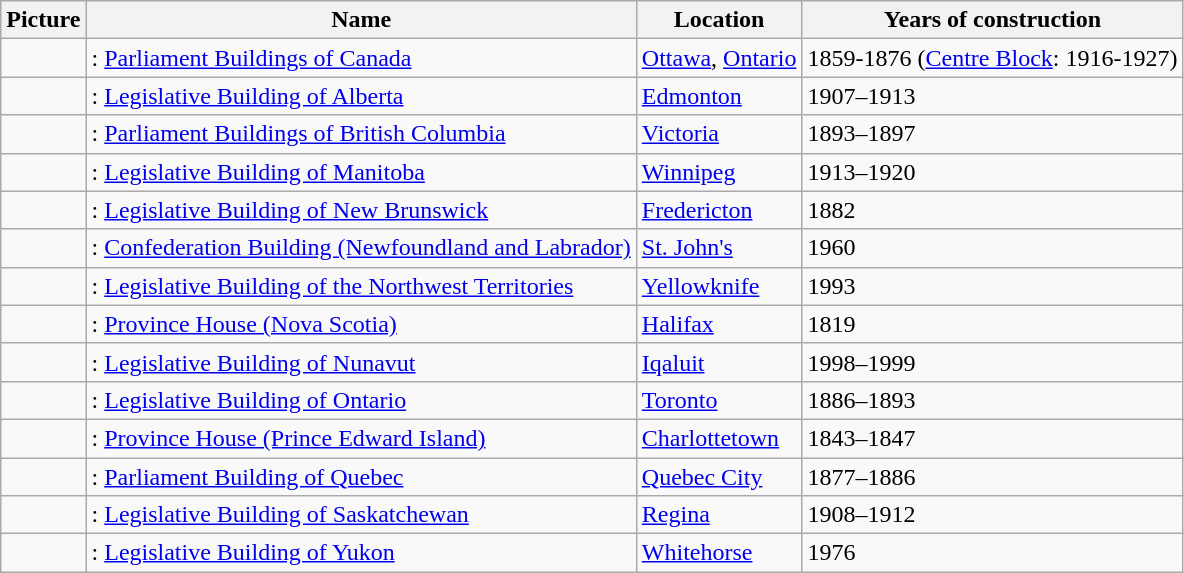<table class="wikitable sortable">
<tr>
<th>Picture</th>
<th>Name</th>
<th>Location</th>
<th>Years of construction</th>
</tr>
<tr>
<td align="center"></td>
<td>: <a href='#'>Parliament Buildings of Canada</a></td>
<td><a href='#'>Ottawa</a>, <a href='#'>Ontario</a><br><small></small></td>
<td>1859-1876 (<a href='#'>Centre Block</a>: 1916-1927)</td>
</tr>
<tr>
<td align="center"></td>
<td>: <a href='#'>Legislative Building of Alberta</a></td>
<td><a href='#'>Edmonton</a><br><small></small></td>
<td>1907–1913</td>
</tr>
<tr>
<td align="center"></td>
<td>: <a href='#'>Parliament Buildings of British Columbia</a></td>
<td><a href='#'>Victoria</a><br><small></small></td>
<td>1893–1897</td>
</tr>
<tr>
<td align="center"></td>
<td>: <a href='#'>Legislative Building of Manitoba</a></td>
<td><a href='#'>Winnipeg</a><br><small></small></td>
<td>1913–1920</td>
</tr>
<tr>
<td align="center"></td>
<td>: <a href='#'>Legislative Building of New Brunswick</a></td>
<td><a href='#'>Fredericton</a><br><small></small></td>
<td>1882</td>
</tr>
<tr>
<td align="center"></td>
<td>: <a href='#'>Confederation Building (Newfoundland and Labrador)</a></td>
<td><a href='#'>St. John's</a><br><small></small></td>
<td>1960</td>
</tr>
<tr>
<td align="center"></td>
<td>: <a href='#'>Legislative Building of the Northwest Territories</a></td>
<td><a href='#'>Yellowknife</a><br><small></small></td>
<td>1993</td>
</tr>
<tr>
<td align="center"></td>
<td>: <a href='#'>Province House (Nova Scotia)</a></td>
<td><a href='#'>Halifax</a><br><small></small></td>
<td>1819</td>
</tr>
<tr>
<td align="center"></td>
<td>: <a href='#'>Legislative Building of Nunavut</a></td>
<td><a href='#'>Iqaluit</a><br><small></small></td>
<td>1998–1999</td>
</tr>
<tr>
<td align="center"></td>
<td>: <a href='#'>Legislative Building of Ontario</a></td>
<td><a href='#'>Toronto</a><br><small></small></td>
<td>1886–1893</td>
</tr>
<tr>
<td align="center"></td>
<td>: <a href='#'>Province House (Prince Edward Island)</a></td>
<td><a href='#'>Charlottetown</a><br><small></small></td>
<td>1843–1847</td>
</tr>
<tr>
<td align="center"></td>
<td>: <a href='#'>Parliament Building of Quebec</a></td>
<td><a href='#'>Quebec City</a><br><small></small></td>
<td>1877–1886</td>
</tr>
<tr>
<td align="center"></td>
<td>: <a href='#'>Legislative Building of Saskatchewan</a></td>
<td><a href='#'>Regina</a><br><small></small></td>
<td>1908–1912</td>
</tr>
<tr>
<td align="center"></td>
<td>: <a href='#'>Legislative Building of Yukon</a></td>
<td><a href='#'>Whitehorse</a><br><small></small></td>
<td>1976</td>
</tr>
</table>
